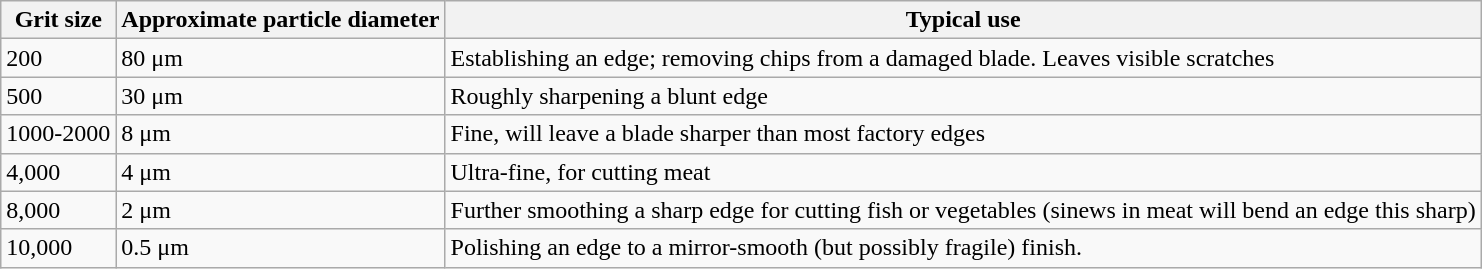<table class="wikitable">
<tr>
<th>Grit size</th>
<th>Approximate particle diameter</th>
<th>Typical use</th>
</tr>
<tr>
<td>200</td>
<td>80 μm</td>
<td>Establishing an edge; removing chips from a damaged blade. Leaves visible scratches</td>
</tr>
<tr>
<td>500</td>
<td>30 μm</td>
<td>Roughly sharpening a blunt edge</td>
</tr>
<tr>
<td>1000-2000</td>
<td>8 μm</td>
<td>Fine, will leave a blade sharper than most factory edges</td>
</tr>
<tr>
<td>4,000</td>
<td>4 μm</td>
<td>Ultra-fine, for cutting meat</td>
</tr>
<tr>
<td>8,000</td>
<td>2 μm</td>
<td>Further smoothing a sharp edge for cutting fish or vegetables (sinews in meat will bend an edge this sharp)</td>
</tr>
<tr>
<td>10,000</td>
<td>0.5 μm</td>
<td>Polishing an edge to a mirror-smooth (but possibly fragile) finish.</td>
</tr>
</table>
